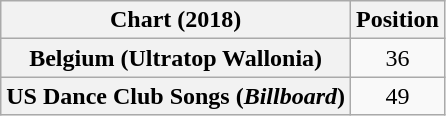<table class="wikitable sortable plainrowheaders" style="text-align:center">
<tr>
<th>Chart (2018)</th>
<th>Position</th>
</tr>
<tr>
<th scope="row">Belgium (Ultratop Wallonia)</th>
<td>36</td>
</tr>
<tr>
<th scope="row">US Dance Club Songs (<em>Billboard</em>)</th>
<td>49</td>
</tr>
</table>
